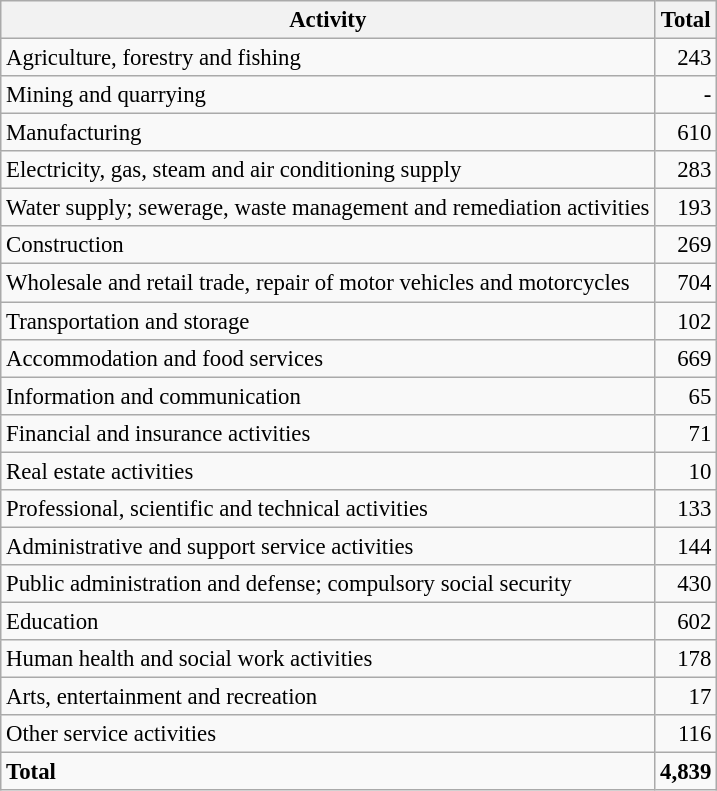<table class="wikitable sortable" style="font-size:95%;">
<tr>
<th>Activity</th>
<th>Total</th>
</tr>
<tr>
<td>Agriculture, forestry and fishing</td>
<td align="right">243</td>
</tr>
<tr>
<td>Mining and quarrying</td>
<td align="right">-</td>
</tr>
<tr>
<td>Manufacturing</td>
<td align="right">610</td>
</tr>
<tr>
<td>Electricity, gas, steam and air conditioning supply</td>
<td align="right">283</td>
</tr>
<tr>
<td>Water supply; sewerage, waste management and remediation activities</td>
<td align="right">193</td>
</tr>
<tr>
<td>Construction</td>
<td align="right">269</td>
</tr>
<tr>
<td>Wholesale and retail trade, repair of motor vehicles and motorcycles</td>
<td align="right">704</td>
</tr>
<tr>
<td>Transportation and storage</td>
<td align="right">102</td>
</tr>
<tr>
<td>Accommodation and food services</td>
<td align="right">669</td>
</tr>
<tr>
<td>Information and communication</td>
<td align="right">65</td>
</tr>
<tr>
<td>Financial and insurance activities</td>
<td align="right">71</td>
</tr>
<tr>
<td>Real estate activities</td>
<td align="right">10</td>
</tr>
<tr>
<td>Professional, scientific and technical activities</td>
<td align="right">133</td>
</tr>
<tr>
<td>Administrative and support service activities</td>
<td align="right">144</td>
</tr>
<tr>
<td>Public administration and defense; compulsory social security</td>
<td align="right">430</td>
</tr>
<tr>
<td>Education</td>
<td align="right">602</td>
</tr>
<tr>
<td>Human health and social work activities</td>
<td align="right">178</td>
</tr>
<tr>
<td>Arts, entertainment and recreation</td>
<td align="right">17</td>
</tr>
<tr>
<td>Other service activities</td>
<td align="right">116</td>
</tr>
<tr class="sortbottom">
<td><strong>Total</strong></td>
<td align="right"><strong>4,839</strong></td>
</tr>
</table>
